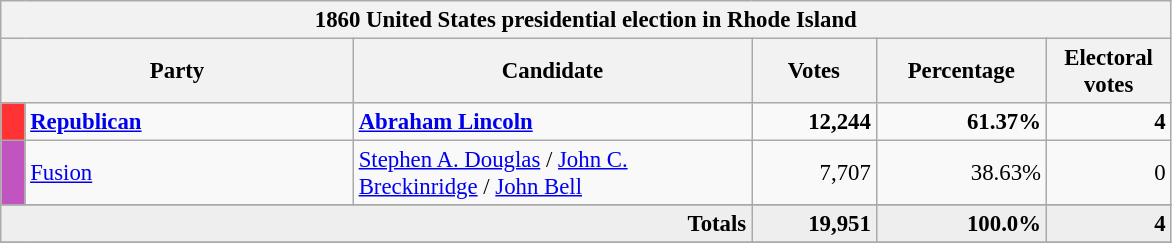<table class="wikitable" style="font-size: 95%;">
<tr>
<th colspan="6">1860 United States presidential election in Rhode Island</th>
</tr>
<tr>
<th colspan="2" style="width: 15em">Party</th>
<th style="width: 17em">Candidate</th>
<th style="width: 5em">Votes</th>
<th style="width: 7em">Percentage</th>
<th style="width: 5em">Electoral votes</th>
</tr>
<tr>
<th style="background-color:#FF3333; width: 3px"></th>
<td style="width: 130px"><strong><a href='#'>Republican</a></strong></td>
<td><strong><a href='#'>Abraham Lincoln</a></strong></td>
<td align="right"><strong>12,244</strong></td>
<td align="right"><strong>61.37%</strong></td>
<td align="right"><strong>4</strong></td>
</tr>
<tr>
<th style="background-color:#C154C1; width: 3px"></th>
<td style="width: 130px"><a href='#'>Fusion</a></td>
<td><a href='#'>Stephen A. Douglas</a> / <a href='#'>John C. Breckinridge</a> / <a href='#'>John Bell</a></td>
<td align="right">7,707</td>
<td align="right">38.63%</td>
<td align="right">0</td>
</tr>
<tr>
</tr>
<tr bgcolor="#EEEEEE">
<td colspan="3" align="right"><strong>Totals</strong></td>
<td align="right"><strong>19,951</strong></td>
<td align="right"><strong>100.0%</strong></td>
<td align="right"><strong>4</strong></td>
</tr>
<tr>
</tr>
</table>
